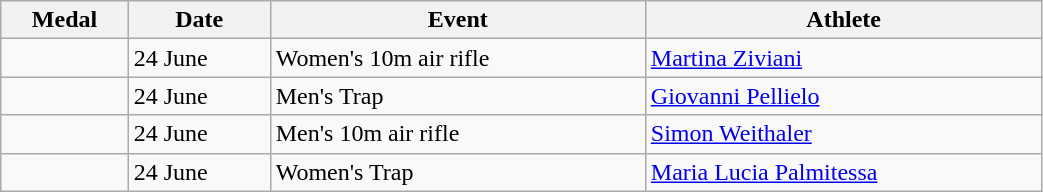<table class="wikitable sortable" width=55% style="font-size:100%; text-align:left;">
<tr>
<th>Medal</th>
<th>Date</th>
<th>Event</th>
<th>Athlete</th>
</tr>
<tr>
<td></td>
<td>24 June</td>
<td>Women's 10m air rifle</td>
<td><a href='#'>Martina Ziviani</a></td>
</tr>
<tr>
<td></td>
<td>24 June</td>
<td>Men's Trap</td>
<td><a href='#'>Giovanni Pellielo</a></td>
</tr>
<tr>
<td></td>
<td>24 June</td>
<td>Men's 10m air rifle</td>
<td><a href='#'>Simon Weithaler</a></td>
</tr>
<tr>
<td></td>
<td>24 June</td>
<td>Women's Trap</td>
<td><a href='#'>Maria Lucia Palmitessa</a></td>
</tr>
</table>
